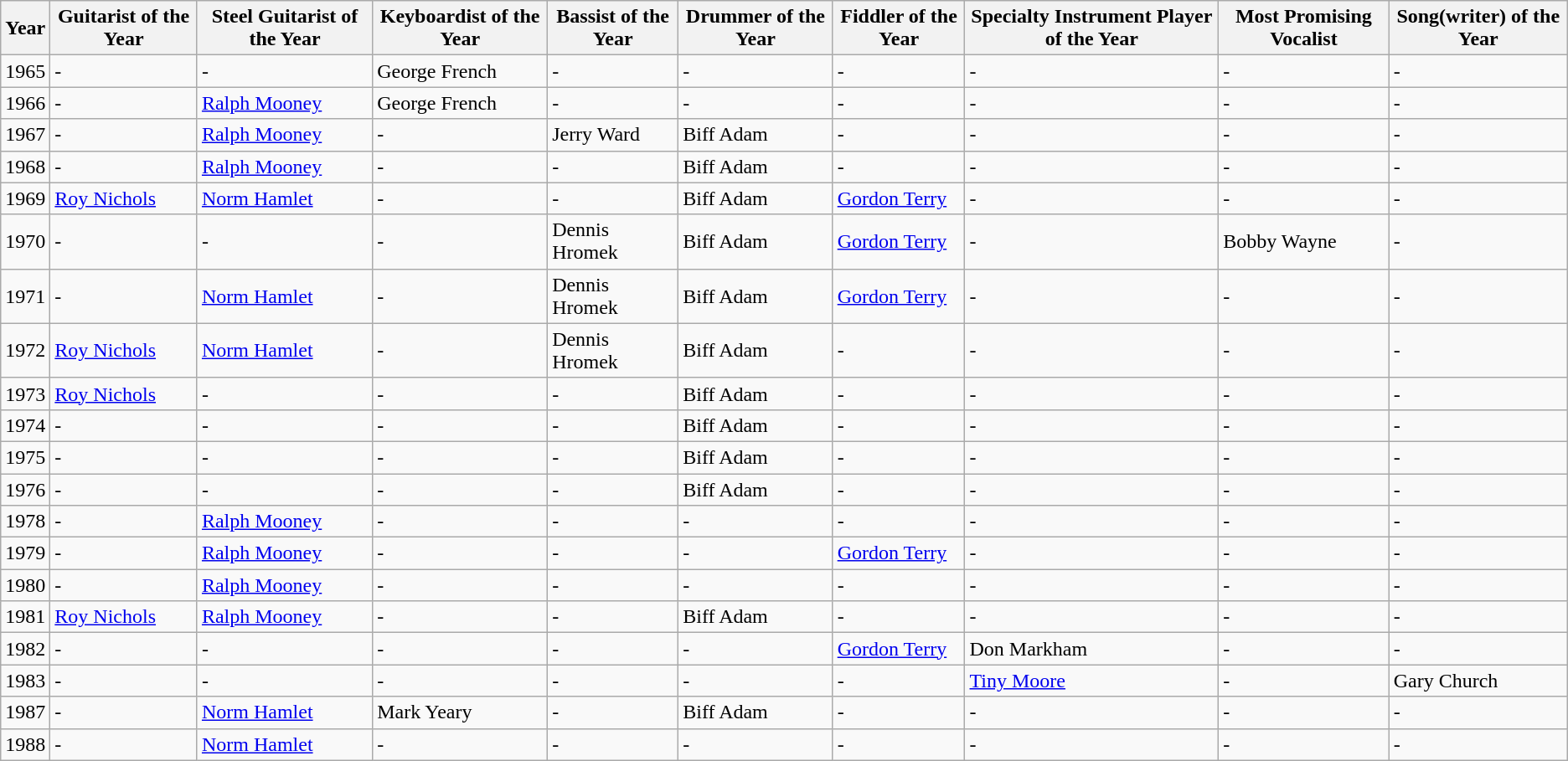<table class="wikitable">
<tr>
<th>Year</th>
<th>Guitarist of the Year</th>
<th>Steel Guitarist of the Year</th>
<th>Keyboardist of the Year</th>
<th>Bassist of the Year</th>
<th>Drummer of the Year</th>
<th>Fiddler of the Year</th>
<th>Specialty Instrument Player of the Year</th>
<th>Most Promising Vocalist</th>
<th>Song(writer) of the Year</th>
</tr>
<tr>
<td>1965</td>
<td>-</td>
<td>-</td>
<td>George French</td>
<td>-</td>
<td>-</td>
<td>-</td>
<td>-</td>
<td>-</td>
<td>-</td>
</tr>
<tr>
<td>1966</td>
<td>-</td>
<td><a href='#'>Ralph Mooney</a></td>
<td>George French</td>
<td>-</td>
<td>-</td>
<td>-</td>
<td>-</td>
<td>-</td>
<td>-</td>
</tr>
<tr>
<td>1967</td>
<td>-</td>
<td><a href='#'>Ralph Mooney</a></td>
<td>-</td>
<td>Jerry Ward</td>
<td>Biff Adam</td>
<td>-</td>
<td>-</td>
<td>-</td>
<td>-</td>
</tr>
<tr>
<td>1968</td>
<td>-</td>
<td><a href='#'>Ralph Mooney</a></td>
<td>-</td>
<td>-</td>
<td>Biff Adam</td>
<td>-</td>
<td>-</td>
<td>-</td>
<td>-</td>
</tr>
<tr>
<td>1969</td>
<td><a href='#'>Roy Nichols</a></td>
<td><a href='#'>Norm Hamlet</a></td>
<td>-</td>
<td>-</td>
<td>Biff Adam</td>
<td><a href='#'>Gordon Terry</a></td>
<td>-</td>
<td>-</td>
<td>-</td>
</tr>
<tr>
<td>1970</td>
<td>-</td>
<td>-</td>
<td>-</td>
<td>Dennis Hromek</td>
<td>Biff Adam</td>
<td><a href='#'>Gordon Terry</a></td>
<td>-</td>
<td>Bobby Wayne</td>
<td>-</td>
</tr>
<tr>
<td>1971</td>
<td>-</td>
<td><a href='#'>Norm Hamlet</a></td>
<td>-</td>
<td>Dennis Hromek</td>
<td>Biff Adam</td>
<td><a href='#'>Gordon Terry</a></td>
<td>-</td>
<td>-</td>
<td>-</td>
</tr>
<tr>
<td>1972</td>
<td><a href='#'>Roy Nichols</a></td>
<td><a href='#'>Norm Hamlet</a></td>
<td>-</td>
<td>Dennis Hromek</td>
<td>Biff Adam</td>
<td>-</td>
<td>-</td>
<td>-</td>
<td>-</td>
</tr>
<tr>
<td>1973</td>
<td><a href='#'>Roy Nichols</a></td>
<td>-</td>
<td>-</td>
<td>-</td>
<td>Biff Adam</td>
<td>-</td>
<td>-</td>
<td>-</td>
<td>-</td>
</tr>
<tr>
<td>1974</td>
<td>-</td>
<td>-</td>
<td>-</td>
<td>-</td>
<td>Biff Adam</td>
<td>-</td>
<td>-</td>
<td>-</td>
<td>-</td>
</tr>
<tr>
<td>1975</td>
<td>-</td>
<td>-</td>
<td>-</td>
<td>-</td>
<td>Biff Adam</td>
<td>-</td>
<td>-</td>
<td>-</td>
<td>-</td>
</tr>
<tr>
<td>1976</td>
<td>-</td>
<td>-</td>
<td>-</td>
<td>-</td>
<td>Biff Adam</td>
<td>-</td>
<td>-</td>
<td>-</td>
<td>-</td>
</tr>
<tr>
<td>1978</td>
<td>-</td>
<td><a href='#'>Ralph Mooney</a></td>
<td>-</td>
<td>-</td>
<td>-</td>
<td>-</td>
<td>-</td>
<td>-</td>
<td>-</td>
</tr>
<tr>
<td>1979</td>
<td>-</td>
<td><a href='#'>Ralph Mooney</a></td>
<td>-</td>
<td>-</td>
<td>-</td>
<td><a href='#'>Gordon Terry</a></td>
<td>-</td>
<td>-</td>
<td>-</td>
</tr>
<tr>
<td>1980</td>
<td>-</td>
<td><a href='#'>Ralph Mooney</a></td>
<td>-</td>
<td>-</td>
<td>-</td>
<td>-</td>
<td>-</td>
<td>-</td>
<td>-</td>
</tr>
<tr>
<td>1981</td>
<td><a href='#'>Roy Nichols</a></td>
<td><a href='#'>Ralph Mooney</a></td>
<td>-</td>
<td>-</td>
<td>Biff Adam</td>
<td>-</td>
<td>-</td>
<td>-</td>
<td>-</td>
</tr>
<tr>
<td>1982</td>
<td>-</td>
<td>-</td>
<td>-</td>
<td>-</td>
<td>-</td>
<td><a href='#'>Gordon Terry</a></td>
<td>Don Markham</td>
<td>-</td>
<td>-</td>
</tr>
<tr>
<td>1983</td>
<td>-</td>
<td>-</td>
<td>-</td>
<td>-</td>
<td>-</td>
<td>-</td>
<td><a href='#'>Tiny Moore</a></td>
<td>-</td>
<td>Gary Church</td>
</tr>
<tr>
<td>1987</td>
<td>-</td>
<td><a href='#'>Norm Hamlet</a></td>
<td>Mark Yeary</td>
<td>-</td>
<td>Biff Adam</td>
<td>-</td>
<td>-</td>
<td>-</td>
<td>-</td>
</tr>
<tr>
<td>1988</td>
<td>-</td>
<td><a href='#'>Norm Hamlet</a></td>
<td>-</td>
<td>-</td>
<td>-</td>
<td>-</td>
<td>-</td>
<td>-</td>
<td>-</td>
</tr>
</table>
